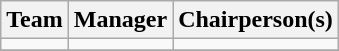<table class="wikitable sortable" style="text-align: left;">
<tr>
<th>Team</th>
<th>Manager</th>
<th>Chairperson(s)</th>
</tr>
<tr>
<td></td>
<td></td>
<td></td>
</tr>
<tr>
</tr>
</table>
